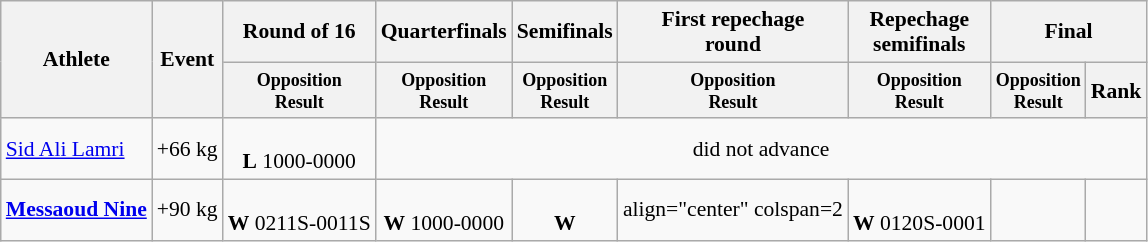<table class="wikitable" style="font-size:90%">
<tr>
<th rowspan="2">Athlete</th>
<th rowspan="2">Event</th>
<th>Round of 16</th>
<th>Quarterfinals</th>
<th>Semifinals</th>
<th>First repechage <br>round</th>
<th>Repechage <br>semifinals</th>
<th colspan="2">Final</th>
</tr>
<tr>
<th style="line-height:1em"><small>Opposition<br>Result</small></th>
<th style="line-height:1em"><small>Opposition<br>Result</small></th>
<th style="line-height:1em"><small>Opposition<br>Result</small></th>
<th style="line-height:1em"><small>Opposition<br>Result</small></th>
<th style="line-height:1em"><small>Opposition<br>Result</small></th>
<th style="line-height:1em"><small>Opposition<br>Result</small></th>
<th style="line-height:1em">Rank</th>
</tr>
<tr>
<td><a href='#'>Sid Ali Lamri</a></td>
<td>+66 kg</td>
<td align=center><br><strong>L</strong> 1000-0000</td>
<td align=center colspan=6>did not advance</td>
</tr>
<tr>
<td><strong><a href='#'>Messaoud Nine</a></strong></td>
<td>+90 kg</td>
<td align=center><br><strong>W</strong> 0211S-0011S</td>
<td align=center><br><strong>W</strong> 1000-0000</td>
<td align=center><br><strong>W</strong></td>
<td>align="center" colspan=2 </td>
<td align=center><br><strong>W</strong> 0120S-0001</td>
<td align=center></td>
</tr>
</table>
